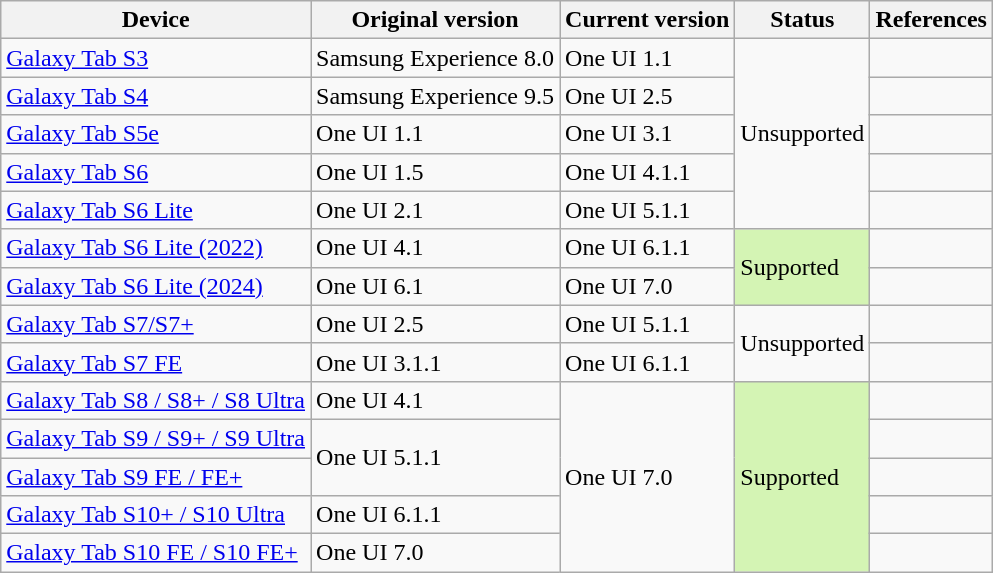<table class="wikitable">
<tr>
<th>Device</th>
<th>Original version</th>
<th>Current version</th>
<th>Status</th>
<th>References</th>
</tr>
<tr>
<td><a href='#'>Galaxy Tab S3</a></td>
<td>Samsung Experience 8.0</td>
<td>One UI 1.1</td>
<td rowspan="5">Unsupported</td>
<td></td>
</tr>
<tr>
<td><a href='#'>Galaxy Tab S4</a></td>
<td>Samsung Experience 9.5</td>
<td>One UI 2.5</td>
<td></td>
</tr>
<tr>
<td><a href='#'>Galaxy Tab S5e</a></td>
<td>One UI 1.1</td>
<td>One UI 3.1</td>
<td></td>
</tr>
<tr>
<td><a href='#'>Galaxy Tab S6</a></td>
<td>One UI 1.5</td>
<td>One UI 4.1.1</td>
<td></td>
</tr>
<tr>
<td><a href='#'>Galaxy Tab S6 Lite</a></td>
<td>One UI 2.1</td>
<td>One UI 5.1.1</td>
<td></td>
</tr>
<tr>
<td><a href='#'>Galaxy Tab S6 Lite (2022)</a></td>
<td>One UI 4.1</td>
<td>One UI 6.1.1</td>
<td rowspan="2" style="background: #d4f4b4">Supported</td>
<td></td>
</tr>
<tr>
<td><a href='#'>Galaxy Tab S6 Lite (2024)</a></td>
<td>One UI 6.1</td>
<td rowspan="1">One UI 7.0</td>
<td></td>
</tr>
<tr>
<td><a href='#'>Galaxy Tab S7/S7+</a></td>
<td>One UI 2.5</td>
<td>One UI 5.1.1</td>
<td rowspan="2">Unsupported</td>
<td></td>
</tr>
<tr>
<td><a href='#'>Galaxy Tab S7 FE</a></td>
<td>One UI 3.1.1</td>
<td>One UI 6.1.1</td>
<td></td>
</tr>
<tr>
<td><a href='#'>Galaxy Tab S8 / S8+ / S8 Ultra</a></td>
<td>One UI 4.1</td>
<td rowspan="5">One UI 7.0</td>
<td rowspan="5" style="background: #d4f4b4">Supported</td>
<td></td>
</tr>
<tr>
<td><a href='#'>Galaxy Tab S9 / S9+ / S9 Ultra</a></td>
<td rowspan="2">One UI 5.1.1</td>
<td></td>
</tr>
<tr>
<td><a href='#'>Galaxy Tab S9 FE / FE+</a></td>
<td></td>
</tr>
<tr>
<td><a href='#'>Galaxy Tab S10+ / S10 Ultra</a></td>
<td>One UI 6.1.1</td>
<td></td>
</tr>
<tr>
<td><a href='#'>Galaxy Tab S10 FE / S10 FE+</a></td>
<td>One UI 7.0</td>
<td></td>
</tr>
</table>
